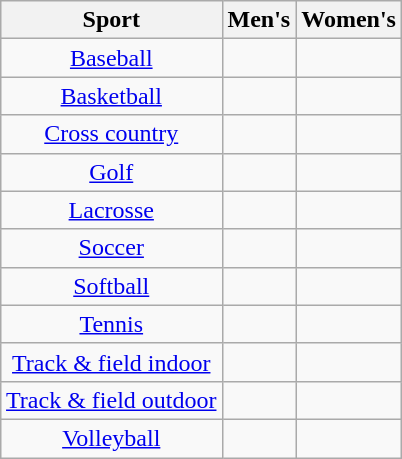<table class="wikitable" style="margin:auto; text-align:center">
<tr>
<th>Sport</th>
<th>Men's</th>
<th>Women's</th>
</tr>
<tr>
<td><a href='#'>Baseball</a></td>
<td></td>
<td></td>
</tr>
<tr>
<td><a href='#'>Basketball</a></td>
<td></td>
<td></td>
</tr>
<tr>
<td><a href='#'>Cross country</a></td>
<td></td>
<td></td>
</tr>
<tr>
<td><a href='#'>Golf</a></td>
<td></td>
<td></td>
</tr>
<tr>
<td><a href='#'>Lacrosse</a></td>
<td></td>
<td></td>
</tr>
<tr>
<td><a href='#'>Soccer</a></td>
<td></td>
<td></td>
</tr>
<tr>
<td><a href='#'>Softball</a></td>
<td></td>
<td></td>
</tr>
<tr>
<td><a href='#'>Tennis</a></td>
<td></td>
<td></td>
</tr>
<tr>
<td><a href='#'>Track & field indoor</a></td>
<td></td>
<td></td>
</tr>
<tr>
<td><a href='#'>Track & field outdoor</a></td>
<td></td>
<td></td>
</tr>
<tr>
<td><a href='#'>Volleyball</a></td>
<td></td>
<td></td>
</tr>
</table>
